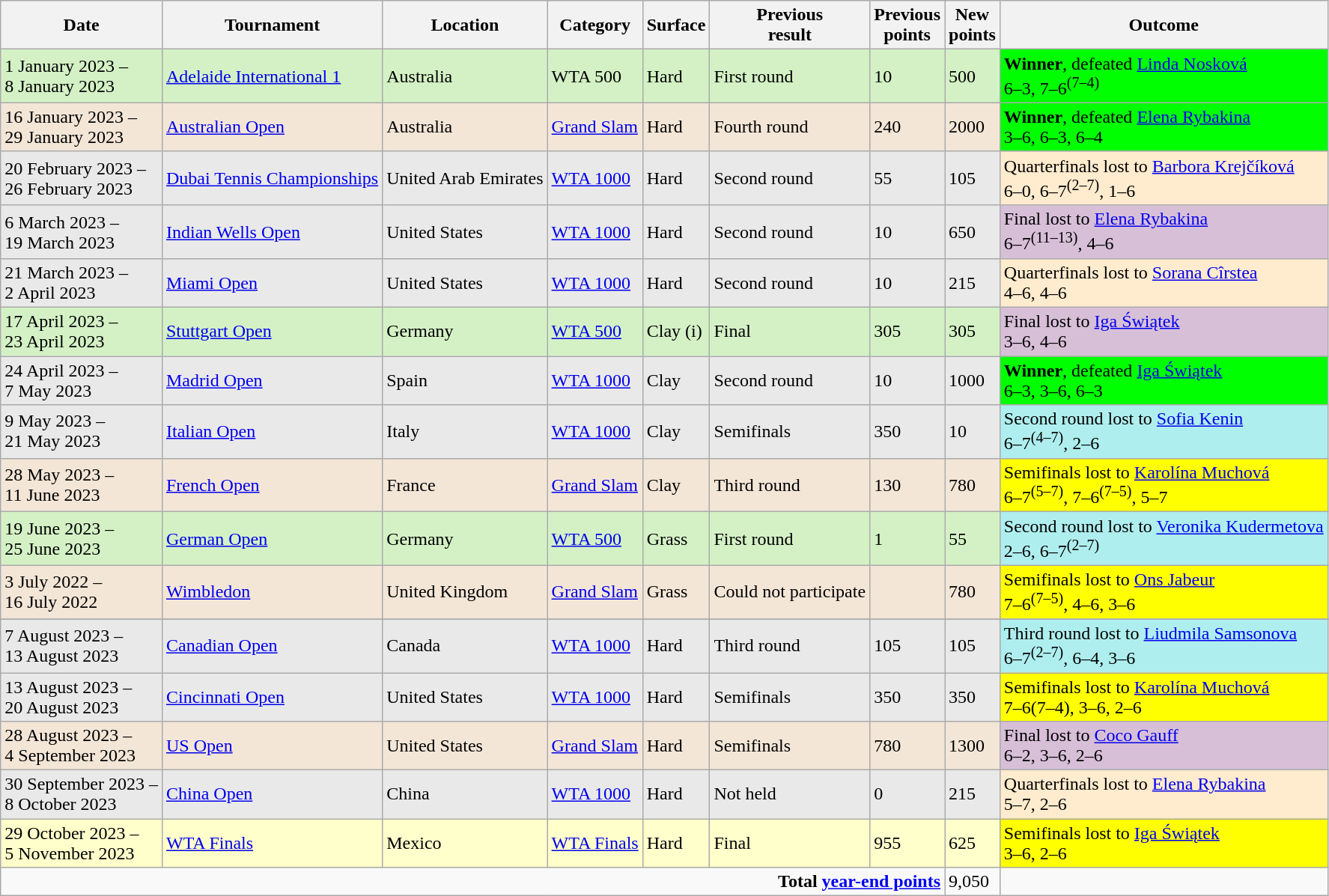<table class="wikitable">
<tr>
<th>Date</th>
<th>Tournament</th>
<th>Location</th>
<th>Category</th>
<th>Surface</th>
<th>Previous<br>result</th>
<th>Previous<br>points</th>
<th>New<br>points</th>
<th>Outcome</th>
</tr>
<tr style="background:#d4f1c5">
<td>1 January 2023 –<br>8 January 2023</td>
<td><a href='#'>Adelaide International 1</a></td>
<td>Australia</td>
<td>WTA 500</td>
<td>Hard</td>
<td>First round</td>
<td>10</td>
<td>500</td>
<td style="background:lime"><strong>Winner</strong>, defeated  <a href='#'>Linda Nosková</a><br>6–3, 7–6<sup>(7–4)</sup></td>
</tr>
<tr style="background:#f3e6d7">
<td>16 January 2023 –<br>29 January 2023</td>
<td><a href='#'>Australian Open</a></td>
<td>Australia</td>
<td><a href='#'>Grand Slam</a></td>
<td>Hard</td>
<td>Fourth round</td>
<td>240</td>
<td>2000</td>
<td style="background:lime"><strong>Winner</strong>, defeated  <a href='#'>Elena Rybakina</a><br>3–6, 6–3, 6–4</td>
</tr>
<tr style="background:#e9e9e9">
<td>20 February 2023 –<br>26 February 2023</td>
<td><a href='#'>Dubai Tennis Championships</a></td>
<td>United Arab Emirates</td>
<td><a href='#'>WTA 1000</a></td>
<td>Hard</td>
<td>Second round</td>
<td>55</td>
<td>105</td>
<td style="background:#ffebcd">Quarterfinals lost to  <a href='#'>Barbora Krejčíková</a><br>6–0, 6–7<sup>(2–7)</sup>, 1–6</td>
</tr>
<tr style="background:#e9e9e9">
<td>6 March 2023 –<br>19 March 2023</td>
<td><a href='#'>Indian Wells Open</a></td>
<td>United States</td>
<td><a href='#'>WTA 1000</a></td>
<td>Hard</td>
<td>Second round</td>
<td>10</td>
<td>650</td>
<td style="background:thistle">Final lost to  <a href='#'>Elena Rybakina</a><br>6–7<sup>(11–13)</sup>, 4–6</td>
</tr>
<tr style="background:#e9e9e9">
<td>21 March 2023 –<br>2 April 2023</td>
<td><a href='#'>Miami Open</a></td>
<td>United States</td>
<td><a href='#'>WTA 1000</a></td>
<td>Hard</td>
<td>Second round</td>
<td>10</td>
<td>215</td>
<td style="background:#ffebcd">Quarterfinals lost to  <a href='#'>Sorana Cîrstea</a><br>4–6, 4–6</td>
</tr>
<tr style="background:#d4f1c5">
<td>17 April 2023 –<br>23 April 2023</td>
<td><a href='#'>Stuttgart Open</a></td>
<td>Germany</td>
<td><a href='#'>WTA 500</a></td>
<td>Clay (i)</td>
<td>Final</td>
<td>305</td>
<td>305</td>
<td style="background:thistle">Final lost to  <a href='#'>Iga Świątek</a><br>3–6, 4–6</td>
</tr>
<tr style="background:#e9e9e9">
<td>24 April 2023 –<br>7 May 2023</td>
<td><a href='#'>Madrid Open</a></td>
<td>Spain</td>
<td><a href='#'>WTA 1000</a></td>
<td>Clay</td>
<td>Second round</td>
<td>10</td>
<td>1000</td>
<td style="background:lime"><strong>Winner</strong>, defeated  <a href='#'>Iga Świątek</a><br>6–3, 3–6, 6–3</td>
</tr>
<tr style="background:#e9e9e9">
<td>9 May 2023 –<br>21 May 2023</td>
<td><a href='#'>Italian Open</a></td>
<td>Italy</td>
<td><a href='#'>WTA 1000</a></td>
<td>Clay</td>
<td>Semifinals</td>
<td>350</td>
<td>10</td>
<td style="background:#afeeee">Second round lost to  <a href='#'>Sofia Kenin</a><br>6–7<sup>(4–7)</sup>, 2–6</td>
</tr>
<tr style="background:#f3e6d7">
<td>28 May 2023 –<br>11 June 2023</td>
<td><a href='#'>French Open</a></td>
<td>France</td>
<td><a href='#'>Grand Slam</a></td>
<td>Clay</td>
<td>Third round</td>
<td>130</td>
<td>780</td>
<td style="background:yellow">Semifinals lost to  <a href='#'>Karolína Muchová</a><br>6–7<sup>(5–7)</sup>, 7–6<sup>(7–5)</sup>, 5–7</td>
</tr>
<tr style="background:#d4f1c5">
<td>19 June 2023 –<br>25 June 2023</td>
<td><a href='#'>German Open</a></td>
<td>Germany</td>
<td><a href='#'>WTA 500</a></td>
<td>Grass</td>
<td>First round</td>
<td>1</td>
<td>55</td>
<td style="background:#afeeee">Second round lost to  <a href='#'>Veronika Kudermetova</a><br>2–6, 6–7<sup>(2–7)</sup></td>
</tr>
<tr style="background:#f3e6d7">
<td>3 July 2022 –<br>16 July 2022</td>
<td><a href='#'>Wimbledon</a></td>
<td>United Kingdom</td>
<td><a href='#'>Grand Slam</a></td>
<td>Grass</td>
<td>Could not participate</td>
<td></td>
<td>780</td>
<td style="background:yellow">Semifinals lost to  <a href='#'>Ons Jabeur</a><br>7–6<sup>(7–5)</sup>, 4–6, 3–6</td>
</tr>
<tr>
</tr>
<tr style="background:#e9e9e9">
<td>7 August 2023 –<br>13 August 2023</td>
<td><a href='#'>Canadian Open</a></td>
<td>Canada</td>
<td><a href='#'>WTA 1000</a></td>
<td>Hard</td>
<td>Third round</td>
<td>105</td>
<td>105</td>
<td style="background:#afeeee">Third round lost to  <a href='#'>Liudmila Samsonova</a><br>6–7<sup>(2–7)</sup>, 6–4, 3–6</td>
</tr>
<tr style="background:#e9e9e9">
<td>13 August 2023 –<br>20 August 2023</td>
<td><a href='#'>Cincinnati Open</a></td>
<td>United States</td>
<td><a href='#'>WTA 1000</a></td>
<td>Hard</td>
<td>Semifinals</td>
<td>350</td>
<td>350</td>
<td style="background:yellow">Semifinals lost to  <a href='#'>Karolína Muchová</a><br>7–6(7–4), 3–6, 2–6</td>
</tr>
<tr style="background:#f3e6d7">
<td>28 August 2023 –<br>4 September 2023</td>
<td><a href='#'>US Open</a></td>
<td>United States</td>
<td><a href='#'>Grand Slam</a></td>
<td>Hard</td>
<td>Semifinals</td>
<td>780</td>
<td>1300</td>
<td style="background:thistle">Final lost to  <a href='#'>Coco Gauff</a><br>6–2, 3–6, 2–6</td>
</tr>
<tr style="background:#e9e9e9">
<td>30 September 2023 –<br>8 October 2023</td>
<td><a href='#'>China Open</a></td>
<td>China</td>
<td><a href='#'>WTA 1000</a></td>
<td>Hard</td>
<td>Not held</td>
<td>0</td>
<td>215</td>
<td style="background:#ffebcd">Quarterfinals lost to  <a href='#'>Elena Rybakina</a><br>5–7, 2–6</td>
</tr>
<tr style="background:#ffffcc">
<td>29 October 2023 –<br>5 November 2023</td>
<td><a href='#'>WTA Finals</a></td>
<td>Mexico</td>
<td><a href='#'>WTA Finals</a></td>
<td>Hard</td>
<td>Final</td>
<td>955</td>
<td>625</td>
<td style="background:yellow">Semifinals lost to  <a href='#'>Iga Świątek</a><br>3–6, 2–6</td>
</tr>
<tr>
<td colspan="7" style="text-align:right"><strong>Total <a href='#'>year-end points</a></strong></td>
<td>9,050</td>
<td></td>
</tr>
</table>
